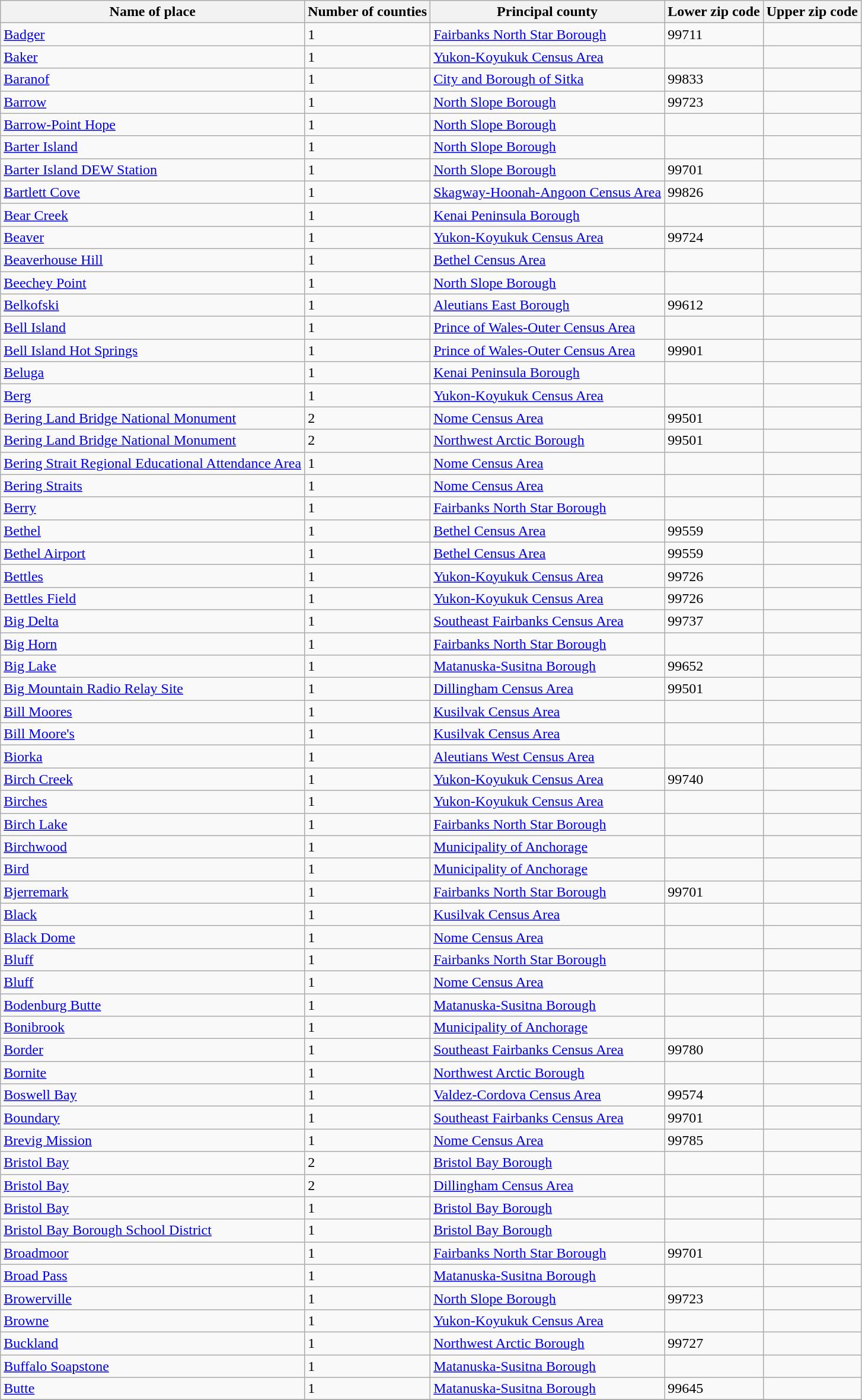<table class="wikitable">
<tr>
<th>Name of place</th>
<th>Number of counties</th>
<th>Principal county</th>
<th>Lower zip code</th>
<th>Upper zip code</th>
</tr>
<tr --->
<td><a href='#'>Badger</a></td>
<td>1</td>
<td><a href='#'>Fairbanks North Star Borough</a></td>
<td>99711</td>
<td> </td>
</tr>
<tr --->
<td><a href='#'>Baker</a></td>
<td>1</td>
<td><a href='#'>Yukon-Koyukuk Census Area</a></td>
<td> </td>
<td> </td>
</tr>
<tr --->
<td><a href='#'>Baranof</a></td>
<td>1</td>
<td><a href='#'>City and Borough of Sitka</a></td>
<td>99833</td>
<td> </td>
</tr>
<tr --->
<td><a href='#'>Barrow</a></td>
<td>1</td>
<td><a href='#'>North Slope Borough</a></td>
<td>99723</td>
<td> </td>
</tr>
<tr --->
<td><a href='#'>Barrow-Point Hope</a></td>
<td>1</td>
<td><a href='#'>North Slope Borough</a></td>
<td> </td>
<td> </td>
</tr>
<tr --->
<td><a href='#'>Barter Island</a></td>
<td>1</td>
<td><a href='#'>North Slope Borough</a></td>
<td> </td>
<td> </td>
</tr>
<tr --->
<td><a href='#'>Barter Island DEW Station</a></td>
<td>1</td>
<td><a href='#'>North Slope Borough</a></td>
<td>99701</td>
<td> </td>
</tr>
<tr --->
<td><a href='#'>Bartlett Cove</a></td>
<td>1</td>
<td><a href='#'>Skagway-Hoonah-Angoon Census Area</a></td>
<td>99826</td>
<td> </td>
</tr>
<tr --->
<td><a href='#'>Bear Creek</a></td>
<td>1</td>
<td><a href='#'>Kenai Peninsula Borough</a></td>
<td> </td>
<td> </td>
</tr>
<tr --->
<td><a href='#'>Beaver</a></td>
<td>1</td>
<td><a href='#'>Yukon-Koyukuk Census Area</a></td>
<td>99724</td>
<td> </td>
</tr>
<tr --->
<td><a href='#'>Beaverhouse Hill</a></td>
<td>1</td>
<td><a href='#'>Bethel Census Area</a></td>
<td> </td>
<td> </td>
</tr>
<tr --->
<td><a href='#'>Beechey Point</a></td>
<td>1</td>
<td><a href='#'>North Slope Borough</a></td>
<td> </td>
<td> </td>
</tr>
<tr --->
<td><a href='#'>Belkofski</a></td>
<td>1</td>
<td><a href='#'>Aleutians East Borough</a></td>
<td>99612</td>
<td> </td>
</tr>
<tr --->
<td><a href='#'>Bell Island</a></td>
<td>1</td>
<td><a href='#'>Prince of Wales-Outer Census Area</a></td>
<td> </td>
<td> </td>
</tr>
<tr --->
<td><a href='#'>Bell Island Hot Springs</a></td>
<td>1</td>
<td><a href='#'>Prince of Wales-Outer Census Area</a></td>
<td>99901</td>
<td> </td>
</tr>
<tr --->
<td><a href='#'>Beluga</a></td>
<td>1</td>
<td><a href='#'>Kenai Peninsula Borough</a></td>
<td> </td>
<td> </td>
</tr>
<tr --->
<td><a href='#'>Berg</a></td>
<td>1</td>
<td><a href='#'>Yukon-Koyukuk Census Area</a></td>
<td> </td>
<td> </td>
</tr>
<tr --->
<td><a href='#'>Bering Land Bridge National Monument</a></td>
<td>2</td>
<td><a href='#'>Nome Census Area</a></td>
<td>99501</td>
<td> </td>
</tr>
<tr --->
<td><a href='#'>Bering Land Bridge National Monument</a></td>
<td>2</td>
<td><a href='#'>Northwest Arctic Borough</a></td>
<td>99501</td>
<td> </td>
</tr>
<tr --->
<td><a href='#'>Bering Strait Regional Educational Attendance Area</a></td>
<td>1</td>
<td><a href='#'>Nome Census Area</a></td>
<td> </td>
<td> </td>
</tr>
<tr --->
<td><a href='#'>Bering Straits</a></td>
<td>1</td>
<td><a href='#'>Nome Census Area</a></td>
<td> </td>
<td> </td>
</tr>
<tr --->
<td><a href='#'>Berry</a></td>
<td>1</td>
<td><a href='#'>Fairbanks North Star Borough</a></td>
<td> </td>
<td> </td>
</tr>
<tr --->
<td><a href='#'>Bethel</a></td>
<td>1</td>
<td><a href='#'>Bethel Census Area</a></td>
<td>99559</td>
<td> </td>
</tr>
<tr --->
<td><a href='#'>Bethel Airport</a></td>
<td>1</td>
<td><a href='#'>Bethel Census Area</a></td>
<td>99559</td>
<td> </td>
</tr>
<tr --->
<td><a href='#'>Bettles</a></td>
<td>1</td>
<td><a href='#'>Yukon-Koyukuk Census Area</a></td>
<td>99726</td>
<td> </td>
</tr>
<tr --->
<td><a href='#'>Bettles Field</a></td>
<td>1</td>
<td><a href='#'>Yukon-Koyukuk Census Area</a></td>
<td>99726</td>
<td> </td>
</tr>
<tr --->
<td><a href='#'>Big Delta</a></td>
<td>1</td>
<td><a href='#'>Southeast Fairbanks Census Area</a></td>
<td>99737</td>
<td> </td>
</tr>
<tr --->
<td><a href='#'>Big Horn</a></td>
<td>1</td>
<td><a href='#'>Fairbanks North Star Borough</a></td>
<td> </td>
<td> </td>
</tr>
<tr --->
<td><a href='#'>Big Lake</a></td>
<td>1</td>
<td><a href='#'>Matanuska-Susitna Borough</a></td>
<td>99652</td>
<td> </td>
</tr>
<tr --->
<td><a href='#'>Big Mountain Radio Relay Site</a></td>
<td>1</td>
<td><a href='#'>Dillingham Census Area</a></td>
<td>99501</td>
<td> </td>
</tr>
<tr --->
<td><a href='#'>Bill Moores</a></td>
<td>1</td>
<td><a href='#'>Kusilvak Census Area</a></td>
<td> </td>
<td> </td>
</tr>
<tr --->
<td><a href='#'>Bill Moore's</a></td>
<td>1</td>
<td><a href='#'>Kusilvak Census Area</a></td>
<td> </td>
<td> </td>
</tr>
<tr --->
<td><a href='#'>Biorka</a></td>
<td>1</td>
<td><a href='#'>Aleutians West Census Area</a></td>
<td> </td>
<td> </td>
</tr>
<tr --->
<td><a href='#'>Birch Creek</a></td>
<td>1</td>
<td><a href='#'>Yukon-Koyukuk Census Area</a></td>
<td>99740</td>
<td> </td>
</tr>
<tr --->
<td><a href='#'>Birches</a></td>
<td>1</td>
<td><a href='#'>Yukon-Koyukuk Census Area</a></td>
<td> </td>
<td> </td>
</tr>
<tr --->
<td><a href='#'>Birch Lake</a></td>
<td>1</td>
<td><a href='#'>Fairbanks North Star Borough</a></td>
<td> </td>
<td> </td>
</tr>
<tr --->
<td><a href='#'>Birchwood</a></td>
<td>1</td>
<td><a href='#'>Municipality of Anchorage</a></td>
<td> </td>
<td> </td>
</tr>
<tr --->
<td><a href='#'>Bird</a></td>
<td>1</td>
<td><a href='#'>Municipality of Anchorage</a></td>
<td> </td>
<td> </td>
</tr>
<tr --->
<td><a href='#'>Bjerremark</a></td>
<td>1</td>
<td><a href='#'>Fairbanks North Star Borough</a></td>
<td>99701</td>
<td> </td>
</tr>
<tr --->
<td><a href='#'>Black</a></td>
<td>1</td>
<td><a href='#'>Kusilvak Census Area</a></td>
<td> </td>
<td> </td>
</tr>
<tr --->
<td><a href='#'>Black Dome</a></td>
<td>1</td>
<td><a href='#'>Nome Census Area</a></td>
<td> </td>
<td> </td>
</tr>
<tr --->
<td><a href='#'>Bluff</a></td>
<td>1</td>
<td><a href='#'>Fairbanks North Star Borough</a></td>
<td> </td>
<td> </td>
</tr>
<tr --->
<td><a href='#'>Bluff</a></td>
<td>1</td>
<td><a href='#'>Nome Census Area</a></td>
<td> </td>
<td> </td>
</tr>
<tr --->
<td><a href='#'>Bodenburg Butte</a></td>
<td>1</td>
<td><a href='#'>Matanuska-Susitna Borough</a></td>
<td> </td>
<td> </td>
</tr>
<tr --->
<td><a href='#'>Bonibrook</a></td>
<td>1</td>
<td><a href='#'>Municipality of Anchorage</a></td>
<td> </td>
<td> </td>
</tr>
<tr --->
<td><a href='#'>Border</a></td>
<td>1</td>
<td><a href='#'>Southeast Fairbanks Census Area</a></td>
<td>99780</td>
<td> </td>
</tr>
<tr --->
<td><a href='#'>Bornite</a></td>
<td>1</td>
<td><a href='#'>Northwest Arctic Borough</a></td>
<td> </td>
<td> </td>
</tr>
<tr --->
<td><a href='#'>Boswell Bay</a></td>
<td>1</td>
<td><a href='#'>Valdez-Cordova Census Area</a></td>
<td>99574</td>
<td> </td>
</tr>
<tr --->
<td><a href='#'>Boundary</a></td>
<td>1</td>
<td><a href='#'>Southeast Fairbanks Census Area</a></td>
<td>99701</td>
<td> </td>
</tr>
<tr --->
<td><a href='#'>Brevig Mission</a></td>
<td>1</td>
<td><a href='#'>Nome Census Area</a></td>
<td>99785</td>
<td> </td>
</tr>
<tr --->
<td><a href='#'>Bristol Bay</a></td>
<td>2</td>
<td><a href='#'>Bristol Bay Borough</a></td>
<td> </td>
<td> </td>
</tr>
<tr --->
<td><a href='#'>Bristol Bay</a></td>
<td>2</td>
<td><a href='#'>Dillingham Census Area</a></td>
<td> </td>
<td> </td>
</tr>
<tr --->
<td><a href='#'>Bristol Bay</a></td>
<td>1</td>
<td><a href='#'>Bristol Bay Borough</a></td>
<td> </td>
<td> </td>
</tr>
<tr --->
<td><a href='#'>Bristol Bay Borough School District</a></td>
<td>1</td>
<td><a href='#'>Bristol Bay Borough</a></td>
<td> </td>
<td> </td>
</tr>
<tr --->
<td><a href='#'>Broadmoor</a></td>
<td>1</td>
<td><a href='#'>Fairbanks North Star Borough</a></td>
<td>99701</td>
<td> </td>
</tr>
<tr --->
<td><a href='#'>Broad Pass</a></td>
<td>1</td>
<td><a href='#'>Matanuska-Susitna Borough</a></td>
<td> </td>
<td> </td>
</tr>
<tr --->
<td><a href='#'>Browerville</a></td>
<td>1</td>
<td><a href='#'>North Slope Borough</a></td>
<td>99723</td>
<td> </td>
</tr>
<tr --->
<td><a href='#'>Browne</a></td>
<td>1</td>
<td><a href='#'>Yukon-Koyukuk Census Area</a></td>
<td> </td>
<td> </td>
</tr>
<tr --->
<td><a href='#'>Buckland</a></td>
<td>1</td>
<td><a href='#'>Northwest Arctic Borough</a></td>
<td>99727</td>
<td> </td>
</tr>
<tr --->
<td><a href='#'>Buffalo Soapstone</a></td>
<td>1</td>
<td><a href='#'>Matanuska-Susitna Borough</a></td>
<td> </td>
<td> </td>
</tr>
<tr --->
<td><a href='#'>Butte</a></td>
<td>1</td>
<td><a href='#'>Matanuska-Susitna Borough</a></td>
<td>99645</td>
<td> </td>
</tr>
<tr --->
</tr>
</table>
